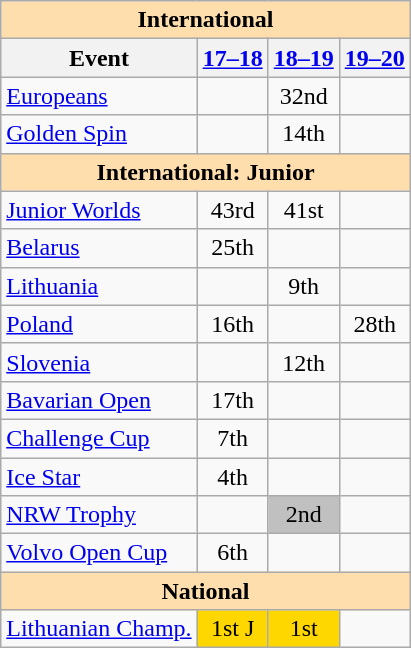<table class="wikitable" style="text-align:center">
<tr>
<th colspan="4" style="background-color: #ffdead; " align="center">International</th>
</tr>
<tr>
<th>Event</th>
<th><a href='#'>17–18</a></th>
<th><a href='#'>18–19</a></th>
<th><a href='#'>19–20</a></th>
</tr>
<tr>
<td align=left><a href='#'>Europeans</a></td>
<td></td>
<td>32nd</td>
<td></td>
</tr>
<tr>
<td align=left> <a href='#'>Golden Spin</a></td>
<td></td>
<td>14th</td>
<td></td>
</tr>
<tr>
<th colspan="4" style="background-color: #ffdead; " align="center">International: Junior</th>
</tr>
<tr>
<td align=left><a href='#'>Junior Worlds</a></td>
<td>43rd</td>
<td>41st</td>
<td></td>
</tr>
<tr>
<td align=left> <a href='#'>Belarus</a></td>
<td>25th</td>
<td></td>
<td></td>
</tr>
<tr>
<td align=left> <a href='#'>Lithuania</a></td>
<td></td>
<td>9th</td>
<td></td>
</tr>
<tr>
<td align=left> <a href='#'>Poland</a></td>
<td>16th</td>
<td></td>
<td>28th</td>
</tr>
<tr>
<td align=left> <a href='#'>Slovenia</a></td>
<td></td>
<td>12th</td>
<td></td>
</tr>
<tr>
<td align=left><a href='#'>Bavarian Open</a></td>
<td>17th</td>
<td></td>
<td></td>
</tr>
<tr>
<td align=left><a href='#'>Challenge Cup</a></td>
<td>7th</td>
<td></td>
<td></td>
</tr>
<tr>
<td align=left><a href='#'>Ice Star</a></td>
<td>4th</td>
<td></td>
<td></td>
</tr>
<tr>
<td align=left><a href='#'>NRW Trophy</a></td>
<td></td>
<td bgcolor=silver>2nd</td>
<td></td>
</tr>
<tr>
<td align=left><a href='#'>Volvo Open Cup</a></td>
<td>6th</td>
<td></td>
<td></td>
</tr>
<tr>
<th colspan="4" style="background-color: #ffdead; " align="center">National</th>
</tr>
<tr>
<td align="left"><a href='#'>Lithuanian Champ.</a></td>
<td bgcolor="gold">1st J</td>
<td bgcolor="gold">1st</td>
<td></td>
</tr>
</table>
